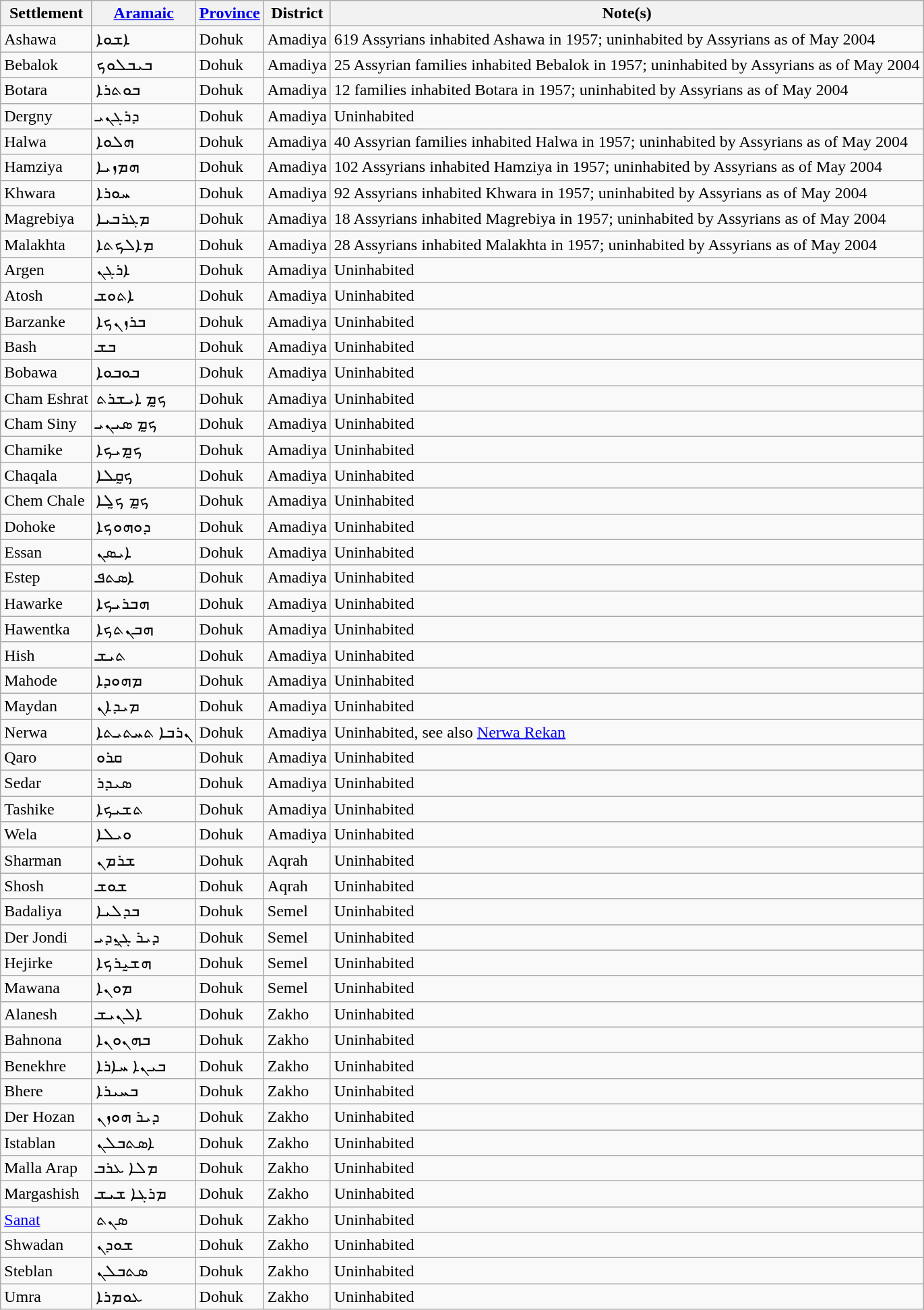<table class="wikitable">
<tr>
<th>Settlement</th>
<th><a href='#'>Aramaic</a></th>
<th><a href='#'>Province</a></th>
<th>District</th>
<th>Note(s)</th>
</tr>
<tr>
<td>Ashawa</td>
<td>ܐܫܘܐ</td>
<td>Dohuk</td>
<td>Amadiya</td>
<td>619 Assyrians inhabited Ashawa in 1957; uninhabited by Assyrians as of May 2004</td>
</tr>
<tr>
<td>Bebalok</td>
<td>ܒܝܒܠܘܟ</td>
<td>Dohuk</td>
<td>Amadiya</td>
<td>25 Assyrian families inhabited Bebalok in 1957; uninhabited by Assyrians as of May 2004</td>
</tr>
<tr>
<td>Botara</td>
<td>ܒܘܬܪܐ</td>
<td>Dohuk</td>
<td>Amadiya</td>
<td>12 families inhabited Botara in 1957; uninhabited by Assyrians as of May 2004</td>
</tr>
<tr>
<td>Dergny</td>
<td>ܕܪܓܢܝ</td>
<td>Dohuk</td>
<td>Amadiya</td>
<td>Uninhabited</td>
</tr>
<tr>
<td>Halwa</td>
<td>ܗܠܘܐ</td>
<td>Dohuk</td>
<td>Amadiya</td>
<td>40 Assyrian families inhabited Halwa in 1957; uninhabited by Assyrians as of May 2004</td>
</tr>
<tr>
<td>Hamziya</td>
<td>ܗܡܙܝܐ</td>
<td>Dohuk</td>
<td>Amadiya</td>
<td>102 Assyrians inhabited Hamziya in 1957; uninhabited by Assyrians as of May 2004</td>
</tr>
<tr>
<td>Khwara</td>
<td>ܚܘܪܐ</td>
<td>Dohuk</td>
<td>Amadiya</td>
<td>92 Assyrians inhabited Khwara in 1957; uninhabited by Assyrians as of May 2004</td>
</tr>
<tr>
<td>Magrebiya</td>
<td>ܡܓܪܒܝܐ</td>
<td>Dohuk</td>
<td>Amadiya</td>
<td>18 Assyrians inhabited Magrebiya in 1957; uninhabited by Assyrians as of May 2004</td>
</tr>
<tr>
<td>Malakhta</td>
<td>ܡܐܠܟܬܐ</td>
<td>Dohuk</td>
<td>Amadiya</td>
<td>28 Assyrians inhabited Malakhta in 1957; uninhabited by Assyrians as of May 2004</td>
</tr>
<tr>
<td>Argen</td>
<td>ܐܪܓܢ</td>
<td>Dohuk</td>
<td>Amadiya</td>
<td>Uninhabited</td>
</tr>
<tr>
<td>Atosh</td>
<td>ܐܬܘܫ</td>
<td>Dohuk</td>
<td>Amadiya</td>
<td>Uninhabited</td>
</tr>
<tr>
<td>Barzanke</td>
<td>ܒܪܙܢܟܐ</td>
<td>Dohuk</td>
<td>Amadiya</td>
<td>Uninhabited</td>
</tr>
<tr>
<td>Bash</td>
<td>ܒܫ</td>
<td>Dohuk</td>
<td>Amadiya</td>
<td>Uninhabited</td>
</tr>
<tr>
<td>Bobawa</td>
<td>ܒܘܒܘܐ</td>
<td>Dohuk</td>
<td>Amadiya</td>
<td>Uninhabited</td>
</tr>
<tr>
<td>Cham Eshrat</td>
<td>ܟ̰ܡ ܐܝܫܪܬ</td>
<td>Dohuk</td>
<td>Amadiya</td>
<td>Uninhabited</td>
</tr>
<tr>
<td>Cham Siny</td>
<td>ܟ̰ܡ ܣܝܢܝ</td>
<td>Dohuk</td>
<td>Amadiya</td>
<td>Uninhabited</td>
</tr>
<tr>
<td>Chamike</td>
<td>ܟ̰ܡܝܟܐ</td>
<td>Dohuk</td>
<td>Amadiya</td>
<td>Uninhabited</td>
</tr>
<tr>
<td>Chaqala</td>
<td>ܟ̰ܩܠܐ</td>
<td>Dohuk</td>
<td>Amadiya</td>
<td>Uninhabited</td>
</tr>
<tr>
<td>Chem Chale</td>
<td>ܟ̰ܡ ܟ̰ܠܐ</td>
<td>Dohuk</td>
<td>Amadiya</td>
<td>Uninhabited</td>
</tr>
<tr>
<td>Dohoke</td>
<td>ܕܘܗܘܟܐ</td>
<td>Dohuk</td>
<td>Amadiya</td>
<td>Uninhabited</td>
</tr>
<tr>
<td>Essan</td>
<td>ܐܝܣܢ</td>
<td>Dohuk</td>
<td>Amadiya</td>
<td>Uninhabited</td>
</tr>
<tr>
<td>Estep</td>
<td>ܐܣܬܦ</td>
<td>Dohuk</td>
<td>Amadiya</td>
<td>Uninhabited</td>
</tr>
<tr>
<td>Hawarke</td>
<td>ܗܒܪܝܟܐ</td>
<td>Dohuk</td>
<td>Amadiya</td>
<td>Uninhabited</td>
</tr>
<tr>
<td>Hawentka</td>
<td>ܗܒܢܬܟܐ</td>
<td>Dohuk</td>
<td>Amadiya</td>
<td>Uninhabited</td>
</tr>
<tr>
<td>Hish</td>
<td>ܬܝܫ</td>
<td>Dohuk</td>
<td>Amadiya</td>
<td>Uninhabited</td>
</tr>
<tr>
<td>Mahode</td>
<td>ܡܗܘܕܐ</td>
<td>Dohuk</td>
<td>Amadiya</td>
<td>Uninhabited</td>
</tr>
<tr>
<td>Maydan</td>
<td>ܡܝܕܐܢ</td>
<td>Dohuk</td>
<td>Amadiya</td>
<td>Uninhabited</td>
</tr>
<tr>
<td>Nerwa</td>
<td>ܢܪܒܐ ܬܚܬܝܬܐ</td>
<td>Dohuk</td>
<td>Amadiya</td>
<td>Uninhabited, see also <a href='#'>Nerwa Rekan</a></td>
</tr>
<tr>
<td>Qaro</td>
<td>ܩܪܘ</td>
<td>Dohuk</td>
<td>Amadiya</td>
<td>Uninhabited</td>
</tr>
<tr>
<td>Sedar</td>
<td>ܣܝܕܪ</td>
<td>Dohuk</td>
<td>Amadiya</td>
<td>Uninhabited</td>
</tr>
<tr>
<td>Tashike</td>
<td>ܬܫܝܟܐ</td>
<td>Dohuk</td>
<td>Amadiya</td>
<td>Uninhabited</td>
</tr>
<tr>
<td>Wela</td>
<td>ܘܝܠܐ</td>
<td>Dohuk</td>
<td>Amadiya</td>
<td>Uninhabited</td>
</tr>
<tr>
<td>Sharman</td>
<td>ܫܪܡܢ</td>
<td>Dohuk</td>
<td>Aqrah</td>
<td>Uninhabited</td>
</tr>
<tr>
<td>Shosh</td>
<td>ܫܘܫ</td>
<td>Dohuk</td>
<td>Aqrah</td>
<td>Uninhabited</td>
</tr>
<tr>
<td>Badaliya</td>
<td>ܒܕܠܝܐ</td>
<td>Dohuk</td>
<td>Semel</td>
<td>Uninhabited</td>
</tr>
<tr>
<td>Der Jondi</td>
<td>ܕܝܪ ܓ̰ܢܕܝ</td>
<td>Dohuk</td>
<td>Semel</td>
<td>Uninhabited</td>
</tr>
<tr>
<td>Hejirke</td>
<td>ܗܫ̰ܝܪܟܐ</td>
<td>Dohuk</td>
<td>Semel</td>
<td>Uninhabited</td>
</tr>
<tr>
<td>Mawana</td>
<td>ܡܘܢܐ</td>
<td>Dohuk</td>
<td>Semel</td>
<td>Uninhabited</td>
</tr>
<tr>
<td>Alanesh</td>
<td>ܐܠܢܝܫ</td>
<td>Dohuk</td>
<td>Zakho</td>
<td>Uninhabited</td>
</tr>
<tr>
<td>Bahnona</td>
<td>ܒܗܢܘܢܐ</td>
<td>Dohuk</td>
<td>Zakho</td>
<td>Uninhabited</td>
</tr>
<tr>
<td>Benekhre</td>
<td>ܒܝܢܐ ܚܐܪܐ</td>
<td>Dohuk</td>
<td>Zakho</td>
<td>Uninhabited</td>
</tr>
<tr>
<td>Bhere</td>
<td>ܒܚܝܪܐ</td>
<td>Dohuk</td>
<td>Zakho</td>
<td>Uninhabited</td>
</tr>
<tr>
<td>Der Hozan</td>
<td>ܕܝܪ ܗܘܙܢ</td>
<td>Dohuk</td>
<td>Zakho</td>
<td>Uninhabited</td>
</tr>
<tr>
<td>Istablan</td>
<td>ܐܣܬܒܠܢ</td>
<td>Dohuk</td>
<td>Zakho</td>
<td>Uninhabited</td>
</tr>
<tr>
<td>Malla Arap</td>
<td>ܡܠܐ ܥܪܒ</td>
<td>Dohuk</td>
<td>Zakho</td>
<td>Uninhabited</td>
</tr>
<tr>
<td>Margashish</td>
<td>ܡܪܓܐ ܫܝܫ</td>
<td>Dohuk</td>
<td>Zakho</td>
<td>Uninhabited</td>
</tr>
<tr>
<td><a href='#'>Sanat</a></td>
<td>ܣܢܬ</td>
<td>Dohuk</td>
<td>Zakho</td>
<td>Uninhabited</td>
</tr>
<tr>
<td>Shwadan</td>
<td>ܫܘܕܢ</td>
<td>Dohuk</td>
<td>Zakho</td>
<td>Uninhabited</td>
</tr>
<tr>
<td>Steblan</td>
<td>ܣܬܒܠܢ</td>
<td>Dohuk</td>
<td>Zakho</td>
<td>Uninhabited</td>
</tr>
<tr>
<td>Umra</td>
<td>ܥܘܡܪܐ</td>
<td>Dohuk</td>
<td>Zakho</td>
<td>Uninhabited</td>
</tr>
</table>
